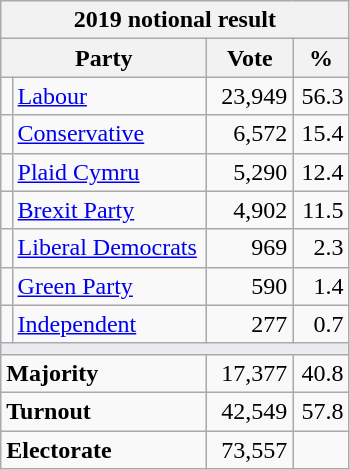<table class="wikitable">
<tr>
<th colspan="4">2019 notional result  </th>
</tr>
<tr>
<th colspan="2" bgcolor="#DDDDFF" width="130px">Party</th>
<th bgcolor="#DDDDFF" width="50px">Vote</th>
<th bgcolor="#DDDDFF" width="30px">%</th>
</tr>
<tr>
<td></td>
<td><a href='#'>Labour</a></td>
<td align="right">23,949</td>
<td align="right">56.3</td>
</tr>
<tr>
<td></td>
<td><a href='#'>Conservative</a></td>
<td align="right">6,572</td>
<td align="right">15.4</td>
</tr>
<tr>
<td></td>
<td><a href='#'>Plaid Cymru</a></td>
<td align="right">5,290</td>
<td align="right">12.4</td>
</tr>
<tr>
<td></td>
<td><a href='#'>Brexit Party</a></td>
<td align="right">4,902</td>
<td align="right">11.5</td>
</tr>
<tr>
<td></td>
<td><a href='#'>Liberal Democrats</a></td>
<td align="right">969</td>
<td align="right">2.3</td>
</tr>
<tr>
<td></td>
<td><a href='#'>Green Party</a></td>
<td align="right">590</td>
<td align="right">1.4</td>
</tr>
<tr>
<td></td>
<td><a href='#'>Independent</a></td>
<td align="right">277</td>
<td align="right">0.7</td>
</tr>
<tr>
<td colspan="4" bgcolor="#EAECF0"></td>
</tr>
<tr>
<td colspan="2"><strong>Majority</strong></td>
<td align="right">17,377</td>
<td align="right">40.8</td>
</tr>
<tr>
<td colspan="2"><strong>Turnout</strong></td>
<td align="right">42,549</td>
<td align="right">57.8</td>
</tr>
<tr>
<td colspan="2"><strong>Electorate</strong></td>
<td align="right">73,557</td>
</tr>
</table>
